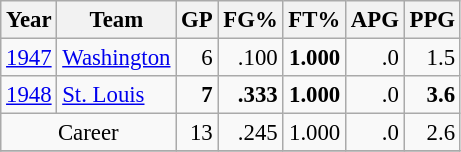<table class="wikitable sortable" style="font-size:95%; text-align:right;">
<tr>
<th>Year</th>
<th>Team</th>
<th>GP</th>
<th>FG%</th>
<th>FT%</th>
<th>APG</th>
<th>PPG</th>
</tr>
<tr>
<td style="text-align:left;"><a href='#'>1947</a></td>
<td style="text-align:left;"><a href='#'>Washington</a></td>
<td>6</td>
<td>.100</td>
<td><strong>1.000</strong></td>
<td>.0</td>
<td>1.5</td>
</tr>
<tr>
<td style="text-align:left;"><a href='#'>1948</a></td>
<td style="text-align:left;"><a href='#'>St. Louis</a></td>
<td><strong>7</strong></td>
<td><strong>.333</strong></td>
<td><strong>1.000</strong></td>
<td>.0</td>
<td><strong>3.6</strong></td>
</tr>
<tr>
<td style="text-align:center;" colspan="2">Career</td>
<td>13</td>
<td>.245</td>
<td>1.000</td>
<td>.0</td>
<td>2.6</td>
</tr>
<tr>
</tr>
</table>
